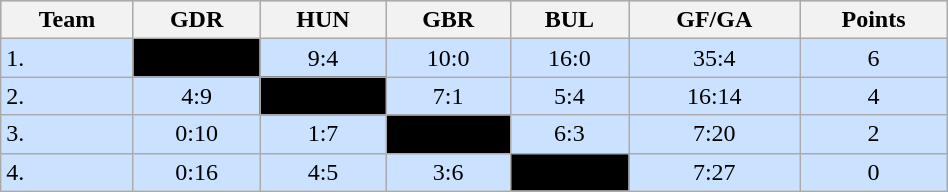<table class="wikitable" bgcolor="#EFEFFF" width="50%">
<tr bgcolor="#BCD2EE">
<th>Team</th>
<th>GDR</th>
<th>HUN</th>
<th>GBR</th>
<th>BUL</th>
<th>GF/GA</th>
<th>Points</th>
</tr>
<tr bgcolor="#CAE1FF" align="center">
<td align="left">1. </td>
<td style="background:#000000;"></td>
<td>9:4</td>
<td>10:0</td>
<td>16:0</td>
<td>35:4</td>
<td>6</td>
</tr>
<tr bgcolor="#CAE1FF" align="center">
<td align="left">2. </td>
<td>4:9</td>
<td style="background:#000000;"></td>
<td>7:1</td>
<td>5:4</td>
<td>16:14</td>
<td>4</td>
</tr>
<tr bgcolor="#CAE1FF" align="center">
<td align="left">3. </td>
<td>0:10</td>
<td>1:7</td>
<td style="background:#000000;"></td>
<td>6:3</td>
<td>7:20</td>
<td>2</td>
</tr>
<tr bgcolor="#CAE1FF" align="center">
<td align="left">4. </td>
<td>0:16</td>
<td>4:5</td>
<td>3:6</td>
<td style="background:#000000;"></td>
<td>7:27</td>
<td>0</td>
</tr>
</table>
